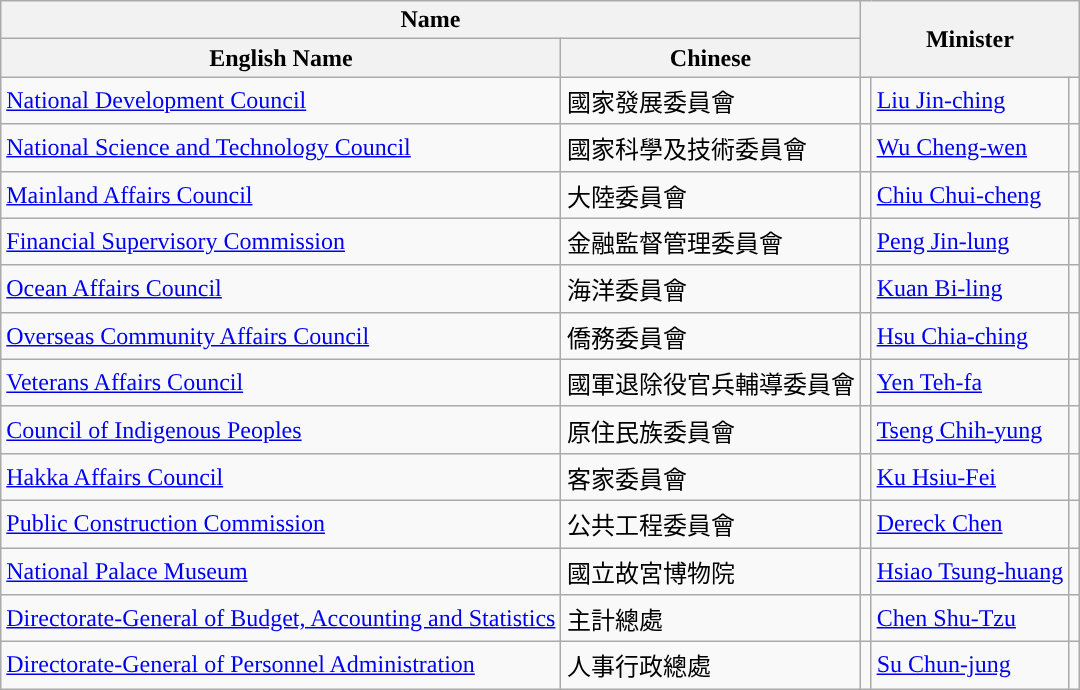<table class="wikitable sortable">
<tr>
<th colspan="2">Name</th>
<th colspan="3" rowspan="2">Minister</th>
</tr>
<tr>
<th>English Name</th>
<th>Chinese</th>
</tr>
<tr>
<td><a href='#'>National Development Council</a></td>
<td>國家發展委員會</td>
<td style="background:"></td>
<td><a href='#'>Liu Jin-ching</a></td>
<td></td>
</tr>
<tr>
<td><a href='#'>National Science and Technology Council</a></td>
<td>國家科學及技術委員會</td>
<td style="background:"></td>
<td><a href='#'>Wu Cheng-wen</a></td>
<td></td>
</tr>
<tr>
<td><a href='#'>Mainland Affairs Council</a></td>
<td>大陸委員會</td>
<td style="background:"></td>
<td><a href='#'>Chiu Chui-cheng</a></td>
<td></td>
</tr>
<tr>
<td><a href='#'>Financial Supervisory Commission</a></td>
<td>金融監督管理委員會</td>
<td style="background:"></td>
<td><a href='#'>Peng Jin-lung</a></td>
<td></td>
</tr>
<tr>
<td><a href='#'>Ocean Affairs Council</a></td>
<td>海洋委員會</td>
<td style="background:"></td>
<td><a href='#'>Kuan Bi-ling</a></td>
<td></td>
</tr>
<tr>
<td><a href='#'>Overseas Community Affairs Council</a></td>
<td>僑務委員會</td>
<td style="background:"></td>
<td><a href='#'>Hsu Chia-ching</a></td>
<td></td>
</tr>
<tr>
<td><a href='#'>Veterans Affairs Council</a></td>
<td>國軍退除役官兵輔導委員會</td>
<td style="background:"></td>
<td><a href='#'>Yen Teh-fa</a></td>
<td></td>
</tr>
<tr>
<td><a href='#'>Council of Indigenous Peoples</a></td>
<td>原住民族委員會</td>
<td style="background:"></td>
<td><a href='#'>Tseng Chih-yung</a></td>
<td></td>
</tr>
<tr>
<td><a href='#'>Hakka Affairs Council</a></td>
<td>客家委員會</td>
<td style="background:"></td>
<td><a href='#'>Ku Hsiu-Fei</a></td>
<td></td>
</tr>
<tr>
<td><a href='#'>Public Construction Commission</a></td>
<td>公共工程委員會</td>
<td style="background:"></td>
<td><a href='#'>Dereck Chen</a></td>
<td></td>
</tr>
<tr>
<td><a href='#'>National Palace Museum</a></td>
<td>國立故宮博物院</td>
<td style="background:"></td>
<td><a href='#'>Hsiao Tsung-huang</a></td>
<td></td>
</tr>
<tr>
<td><a href='#'>Directorate-General of Budget, Accounting and Statistics</a></td>
<td>主計總處</td>
<td style="background:"></td>
<td><a href='#'>Chen Shu-Tzu</a></td>
<td></td>
</tr>
<tr>
<td><a href='#'>Directorate-General of Personnel Administration</a></td>
<td>人事行政總處</td>
<td style="background:"></td>
<td><a href='#'>Su Chun-jung</a></td>
<td></td>
</tr>
</table>
